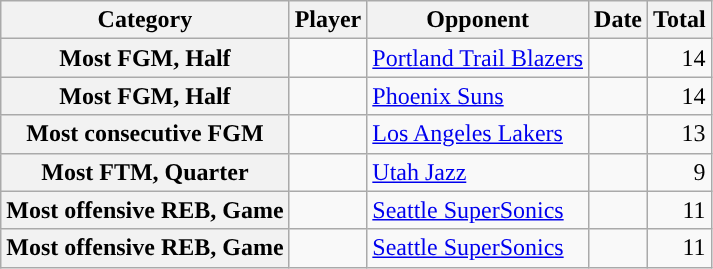<table class="wikitable sortable">
<tr>
<th scope="col">Category</th>
<th scope="col">Player</th>
<th scope="col">Opponent</th>
<th scope="col">Date</th>
<th scope="col">Total</th>
</tr>
<tr>
<th scope="row">Most FGM, Half</th>
<td></td>
<td><a href='#'>Portland Trail Blazers</a></td>
<td style="text-align:right"></td>
<td style="text-align:right">14</td>
</tr>
<tr>
<th scope="row">Most FGM, Half</th>
<td></td>
<td><a href='#'>Phoenix Suns</a></td>
<td style="text-align:right"></td>
<td style="text-align:right">14</td>
</tr>
<tr>
<th scope="row">Most consecutive FGM</th>
<td></td>
<td><a href='#'>Los Angeles Lakers</a></td>
<td style="text-align:right"></td>
<td style="text-align:right">13</td>
</tr>
<tr>
<th scope="row">Most FTM, Quarter</th>
<td></td>
<td><a href='#'>Utah Jazz</a></td>
<td style="text-align:right"></td>
<td style="text-align:right">9</td>
</tr>
<tr>
<th scope="row">Most offensive REB, Game</th>
<td></td>
<td><a href='#'>Seattle SuperSonics</a></td>
<td style="text-align:right"></td>
<td style="text-align:right">11</td>
</tr>
<tr>
<th scope="row">Most offensive REB, Game</th>
<td></td>
<td><a href='#'>Seattle SuperSonics</a></td>
<td style="text-align:right"></td>
<td style="text-align:right">11</td>
</tr>
</table>
